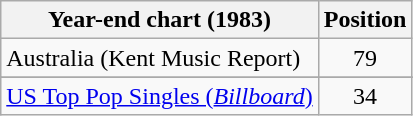<table class="wikitable sortable">
<tr>
<th>Year-end chart (1983)</th>
<th>Position</th>
</tr>
<tr>
<td>Australia (Kent Music Report)</td>
<td align="center">79</td>
</tr>
<tr>
</tr>
<tr>
<td><a href='#'>US Top Pop Singles (<em>Billboard</em>)</a></td>
<td align="center">34</td>
</tr>
</table>
